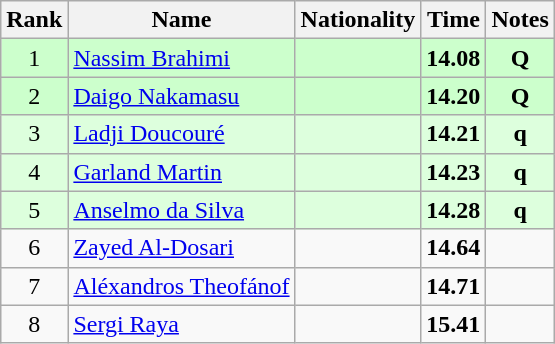<table class="wikitable sortable" style="text-align:center">
<tr>
<th>Rank</th>
<th>Name</th>
<th>Nationality</th>
<th>Time</th>
<th>Notes</th>
</tr>
<tr bgcolor=ccffcc>
<td>1</td>
<td align=left><a href='#'>Nassim Brahimi</a></td>
<td align=left></td>
<td><strong>14.08</strong></td>
<td><strong>Q</strong></td>
</tr>
<tr bgcolor=ccffcc>
<td>2</td>
<td align=left><a href='#'>Daigo Nakamasu</a></td>
<td align=left></td>
<td><strong>14.20</strong></td>
<td><strong>Q</strong></td>
</tr>
<tr bgcolor=ddffdd>
<td>3</td>
<td align=left><a href='#'>Ladji Doucouré</a></td>
<td align=left></td>
<td><strong>14.21</strong></td>
<td><strong>q</strong></td>
</tr>
<tr bgcolor=ddffdd>
<td>4</td>
<td align=left><a href='#'>Garland Martin</a></td>
<td align=left></td>
<td><strong>14.23</strong></td>
<td><strong>q</strong></td>
</tr>
<tr bgcolor=ddffdd>
<td>5</td>
<td align=left><a href='#'>Anselmo da Silva</a></td>
<td align=left></td>
<td><strong>14.28</strong></td>
<td><strong>q</strong></td>
</tr>
<tr>
<td>6</td>
<td align=left><a href='#'>Zayed Al-Dosari</a></td>
<td align=left></td>
<td><strong>14.64</strong></td>
<td></td>
</tr>
<tr>
<td>7</td>
<td align=left><a href='#'>Aléxandros Theofánof</a></td>
<td align=left></td>
<td><strong>14.71</strong></td>
<td></td>
</tr>
<tr>
<td>8</td>
<td align=left><a href='#'>Sergi Raya</a></td>
<td align=left></td>
<td><strong>15.41</strong></td>
<td></td>
</tr>
</table>
